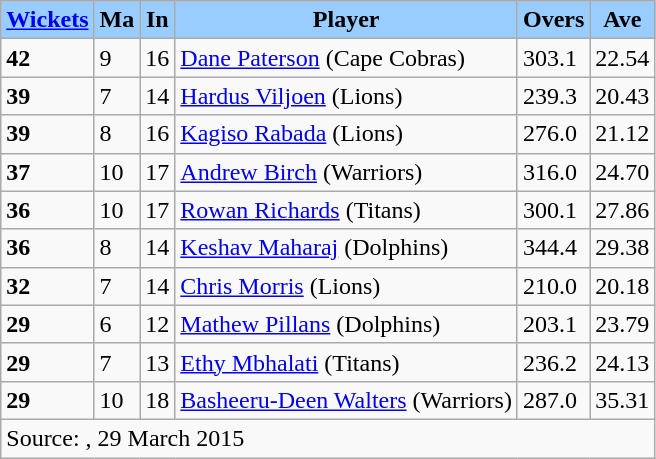<table class="wikitable">
<tr style="background:#9cf;">
<th style="background:#9cf;" scope="col"><strong><a href='#'>Wickets</a></strong></th>
<th style="background:#9cf;" scope="col"><strong>Ma</strong></th>
<th style="background:#9cf;" scope="col"><strong>In</strong></th>
<th style="background:#9cf;" scope="col"><strong>Player</strong></th>
<th style="background:#9cf;" scope="col"><strong>Overs</strong></th>
<th style="background:#9cf;" scope="col"><strong>Ave</strong></th>
</tr>
<tr>
<td><strong>42</strong></td>
<td>9</td>
<td>16</td>
<td> <a href='#'>Dane Paterson</a> (Cape Cobras)</td>
<td>303.1</td>
<td>22.54</td>
</tr>
<tr>
<td><strong>39</strong></td>
<td>7</td>
<td>14</td>
<td> <a href='#'>Hardus Viljoen</a> (Lions)</td>
<td>239.3</td>
<td>20.43</td>
</tr>
<tr>
<td><strong>39</strong></td>
<td>8</td>
<td>16</td>
<td> <a href='#'>Kagiso Rabada</a> (Lions)</td>
<td>276.0</td>
<td>21.12</td>
</tr>
<tr>
<td><strong>37</strong></td>
<td>10</td>
<td>17</td>
<td> <a href='#'>Andrew Birch</a> (Warriors)</td>
<td>316.0</td>
<td>24.70</td>
</tr>
<tr>
<td><strong>36</strong></td>
<td>10</td>
<td>17</td>
<td> <a href='#'>Rowan Richards</a> (Titans)</td>
<td>300.1</td>
<td>27.86</td>
</tr>
<tr>
<td><strong>36</strong></td>
<td>8</td>
<td>14</td>
<td> <a href='#'>Keshav Maharaj</a> (Dolphins)</td>
<td>344.4</td>
<td>29.38</td>
</tr>
<tr>
<td><strong>32</strong></td>
<td>7</td>
<td>14</td>
<td> <a href='#'>Chris Morris</a> (Lions)</td>
<td>210.0</td>
<td>20.18</td>
</tr>
<tr>
<td><strong>29</strong></td>
<td>6</td>
<td>12</td>
<td> <a href='#'>Mathew Pillans</a> (Dolphins)</td>
<td>203.1</td>
<td>23.79</td>
</tr>
<tr>
<td><strong>29</strong></td>
<td>7</td>
<td>13</td>
<td> <a href='#'>Ethy Mbhalati</a> (Titans)</td>
<td>236.2</td>
<td>24.13</td>
</tr>
<tr>
<td><strong>29</strong></td>
<td>10</td>
<td>18</td>
<td> <a href='#'>Basheeru-Deen Walters</a> (Warriors)</td>
<td>287.0</td>
<td>35.31</td>
</tr>
<tr>
<td colspan=9>Source: , 29 March 2015</td>
</tr>
</table>
